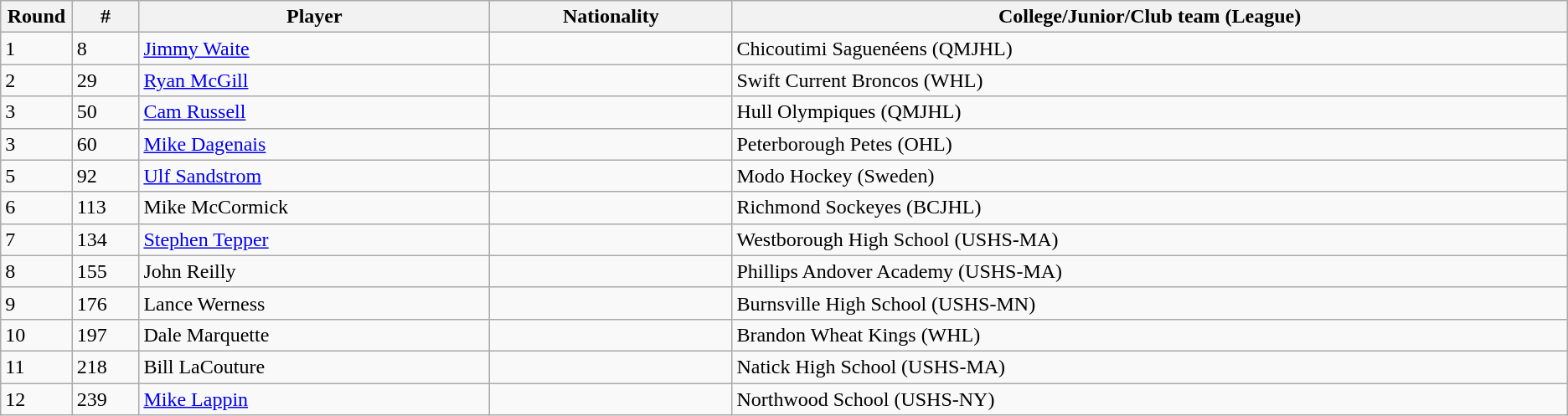<table class="wikitable">
<tr align="center">
<th bgcolor="#DDDDFF" width="4.0%">Round</th>
<th bgcolor="#DDDDFF" width="4.0%">#</th>
<th bgcolor="#DDDDFF" width="21.0%">Player</th>
<th bgcolor="#DDDDFF" width="14.5%">Nationality</th>
<th bgcolor="#DDDDFF" width="50.0%">College/Junior/Club team (League)</th>
</tr>
<tr>
<td>1</td>
<td>8</td>
<td><a href='#'>Jimmy Waite</a></td>
<td></td>
<td>Chicoutimi Saguenéens (QMJHL)</td>
</tr>
<tr>
<td>2</td>
<td>29</td>
<td><a href='#'>Ryan McGill</a></td>
<td></td>
<td>Swift Current Broncos (WHL)</td>
</tr>
<tr>
<td>3</td>
<td>50</td>
<td><a href='#'>Cam Russell</a></td>
<td></td>
<td>Hull Olympiques (QMJHL)</td>
</tr>
<tr>
<td>3</td>
<td>60</td>
<td><a href='#'>Mike Dagenais</a></td>
<td></td>
<td>Peterborough Petes (OHL)</td>
</tr>
<tr>
<td>5</td>
<td>92</td>
<td><a href='#'>Ulf Sandstrom</a></td>
<td></td>
<td>Modo Hockey (Sweden)</td>
</tr>
<tr>
<td>6</td>
<td>113</td>
<td>Mike McCormick</td>
<td></td>
<td>Richmond Sockeyes (BCJHL)</td>
</tr>
<tr>
<td>7</td>
<td>134</td>
<td><a href='#'>Stephen Tepper</a></td>
<td></td>
<td>Westborough High School (USHS-MA)</td>
</tr>
<tr>
<td>8</td>
<td>155</td>
<td>John Reilly</td>
<td></td>
<td>Phillips Andover Academy (USHS-MA)</td>
</tr>
<tr>
<td>9</td>
<td>176</td>
<td>Lance Werness</td>
<td></td>
<td>Burnsville High School (USHS-MN)</td>
</tr>
<tr>
<td>10</td>
<td>197</td>
<td>Dale Marquette</td>
<td></td>
<td>Brandon Wheat Kings (WHL)</td>
</tr>
<tr>
<td>11</td>
<td>218</td>
<td>Bill LaCouture</td>
<td></td>
<td>Natick High School (USHS-MA)</td>
</tr>
<tr>
<td>12</td>
<td>239</td>
<td><a href='#'>Mike Lappin</a></td>
<td></td>
<td>Northwood School (USHS-NY)</td>
</tr>
</table>
